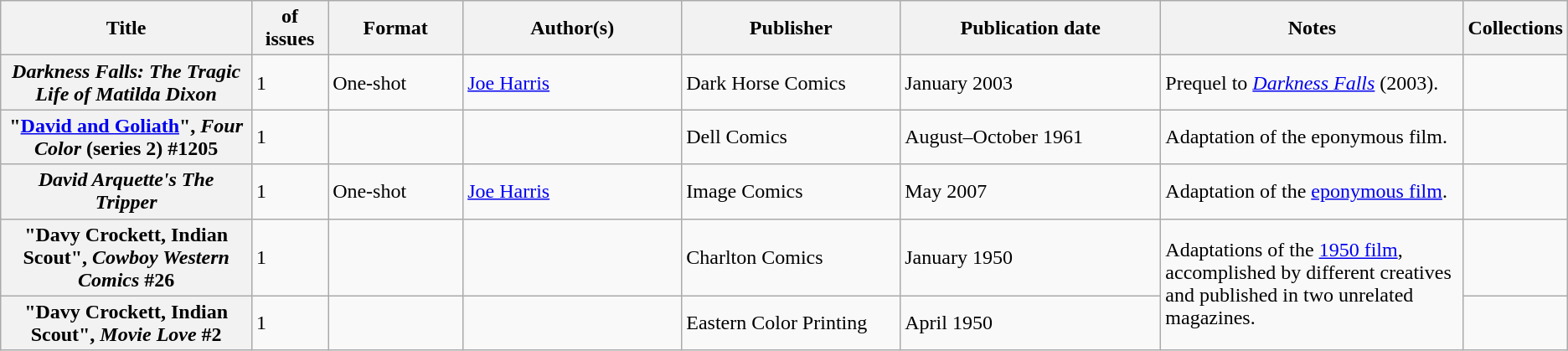<table class="wikitable">
<tr>
<th>Title</th>
<th style="width:40pt"> of issues</th>
<th style="width:75pt">Format</th>
<th style="width:125pt">Author(s)</th>
<th style="width:125pt">Publisher</th>
<th style="width:150pt">Publication date</th>
<th style="width:175pt">Notes</th>
<th>Collections</th>
</tr>
<tr>
<th><em>Darkness Falls: The Tragic Life of Matilda Dixon</em></th>
<td>1</td>
<td>One-shot</td>
<td><a href='#'>Joe Harris</a></td>
<td>Dark Horse Comics</td>
<td>January 2003</td>
<td>Prequel to <em><a href='#'>Darkness Falls</a></em> (2003).</td>
<td></td>
</tr>
<tr>
<th>"<a href='#'>David and Goliath</a>", <em>Four Color</em> (series 2) #1205</th>
<td>1</td>
<td></td>
<td></td>
<td>Dell Comics</td>
<td>August–October 1961</td>
<td>Adaptation of the eponymous film.</td>
<td></td>
</tr>
<tr>
<th><em>David Arquette's The Tripper</em></th>
<td>1</td>
<td>One-shot</td>
<td><a href='#'>Joe Harris</a></td>
<td>Image Comics</td>
<td>May 2007</td>
<td>Adaptation of the <a href='#'>eponymous film</a>.</td>
<td></td>
</tr>
<tr>
<th>"Davy Crockett, Indian Scout", <em>Cowboy Western Comics</em> #26</th>
<td>1</td>
<td></td>
<td></td>
<td>Charlton Comics</td>
<td>January 1950</td>
<td rowspan="2">Adaptations of the <a href='#'>1950 film</a>, accomplished by different creatives and published in two unrelated magazines.</td>
<td></td>
</tr>
<tr>
<th>"Davy Crockett, Indian Scout", <em>Movie Love</em> #2</th>
<td>1</td>
<td></td>
<td></td>
<td>Eastern Color Printing</td>
<td>April 1950</td>
<td></td>
</tr>
</table>
